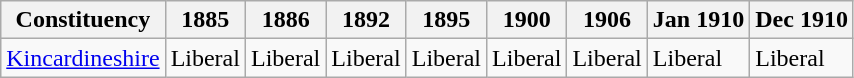<table class="wikitable">
<tr>
<th>Constituency</th>
<th>1885</th>
<th>1886</th>
<th>1892</th>
<th>1895</th>
<th>1900</th>
<th>1906</th>
<th>Jan 1910</th>
<th>Dec 1910</th>
</tr>
<tr>
<td><a href='#'>Kincardineshire</a></td>
<td bgcolor=>Liberal</td>
<td bgcolor=>Liberal</td>
<td bgcolor=>Liberal</td>
<td bgcolor=>Liberal</td>
<td bgcolor=>Liberal</td>
<td bgcolor=>Liberal</td>
<td bgcolor=>Liberal</td>
<td bgcolor=>Liberal</td>
</tr>
</table>
